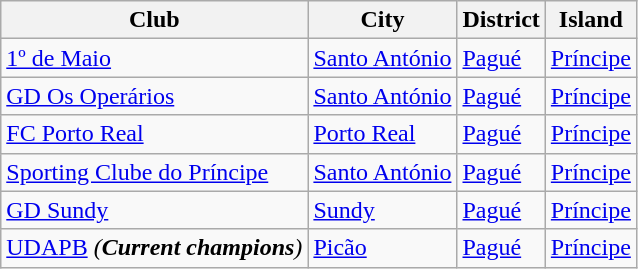<table class="wikitable">
<tr>
<th>Club</th>
<th>City</th>
<th>District</th>
<th>Island</th>
</tr>
<tr>
<td><a href='#'>1º de Maio</a></td>
<td><a href='#'>Santo António</a></td>
<td><a href='#'>Pagué</a></td>
<td><a href='#'>Príncipe</a></td>
</tr>
<tr>
<td><a href='#'>GD Os Operários</a></td>
<td><a href='#'>Santo António</a></td>
<td><a href='#'>Pagué</a></td>
<td><a href='#'>Príncipe</a></td>
</tr>
<tr>
<td><a href='#'>FC Porto Real</a></td>
<td><a href='#'>Porto Real</a></td>
<td><a href='#'>Pagué</a></td>
<td><a href='#'>Príncipe</a></td>
</tr>
<tr>
<td><a href='#'>Sporting Clube do Príncipe</a></td>
<td><a href='#'>Santo António</a></td>
<td><a href='#'>Pagué</a></td>
<td><a href='#'>Príncipe</a></td>
</tr>
<tr>
<td><a href='#'>GD Sundy</a></td>
<td><a href='#'>Sundy</a></td>
<td><a href='#'>Pagué</a></td>
<td><a href='#'>Príncipe</a></td>
</tr>
<tr>
<td><a href='#'>UDAPB</a> <em>(<strong>Current champions</strong>)</em></td>
<td><a href='#'>Picão</a></td>
<td><a href='#'>Pagué</a></td>
<td><a href='#'>Príncipe</a></td>
</tr>
</table>
